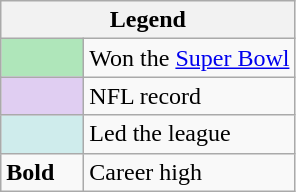<table class="wikitable mw-collapsible">
<tr>
<th colspan="2">Legend</th>
</tr>
<tr>
<td style="background:#afe6ba; width:3em;"></td>
<td>Won the <a href='#'>Super Bowl</a></td>
</tr>
<tr>
<td style="background:#e0cef2; width:3em;"></td>
<td>NFL record</td>
</tr>
<tr>
<td style="background:#cfecec; width:3em;"></td>
<td>Led the league</td>
</tr>
<tr>
<td><strong>Bold</strong></td>
<td>Career high</td>
</tr>
</table>
